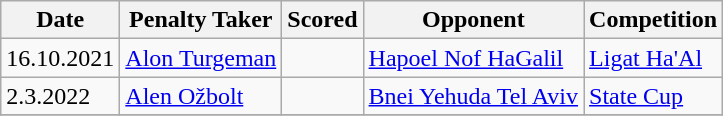<table class="wikitable">
<tr>
<th>Date</th>
<th>Penalty Taker</th>
<th>Scored</th>
<th>Opponent</th>
<th>Competition</th>
</tr>
<tr>
<td>16.10.2021</td>
<td><a href='#'>Alon Turgeman</a></td>
<td></td>
<td><a href='#'>Hapoel Nof HaGalil</a></td>
<td><a href='#'>Ligat Ha'Al</a></td>
</tr>
<tr>
<td>2.3.2022</td>
<td><a href='#'>Alen Ožbolt</a></td>
<td></td>
<td><a href='#'>Bnei Yehuda Tel Aviv</a></td>
<td><a href='#'>State Cup</a></td>
</tr>
<tr>
</tr>
</table>
